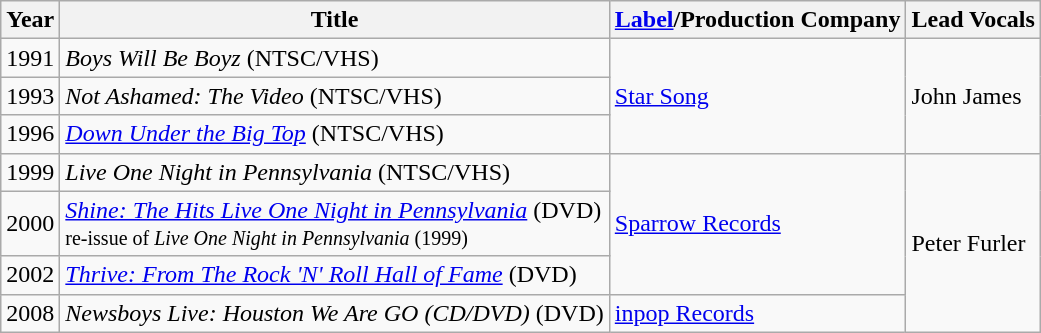<table class="wikitable">
<tr>
<th>Year</th>
<th>Title</th>
<th><a href='#'>Label</a>/Production Company</th>
<th>Lead Vocals</th>
</tr>
<tr>
<td>1991</td>
<td><em>Boys Will Be Boyz</em> (NTSC/VHS)</td>
<td rowspan="3"><a href='#'>Star Song</a></td>
<td rowspan="3">John James</td>
</tr>
<tr>
<td>1993</td>
<td><em>Not Ashamed: The Video</em> (NTSC/VHS)</td>
</tr>
<tr>
<td>1996</td>
<td><em><a href='#'>Down Under the Big Top</a></em> (NTSC/VHS)</td>
</tr>
<tr>
<td>1999</td>
<td><em>Live One Night in Pennsylvania</em> (NTSC/VHS)</td>
<td rowspan="3"><a href='#'>Sparrow Records</a></td>
<td rowspan="4">Peter Furler</td>
</tr>
<tr>
<td>2000</td>
<td><em><a href='#'>Shine: The Hits Live One Night in Pennsylvania</a></em> (DVD)<br><small>re-issue of <em>Live One Night in Pennsylvania</em> (1999)</small></td>
</tr>
<tr>
<td>2002</td>
<td><em><a href='#'>Thrive: From The Rock 'N' Roll Hall of Fame</a></em> (DVD)</td>
</tr>
<tr>
<td>2008</td>
<td><em>Newsboys Live: Houston We Are GO (CD/DVD)</em> (DVD)</td>
<td><a href='#'>inpop Records</a></td>
</tr>
</table>
